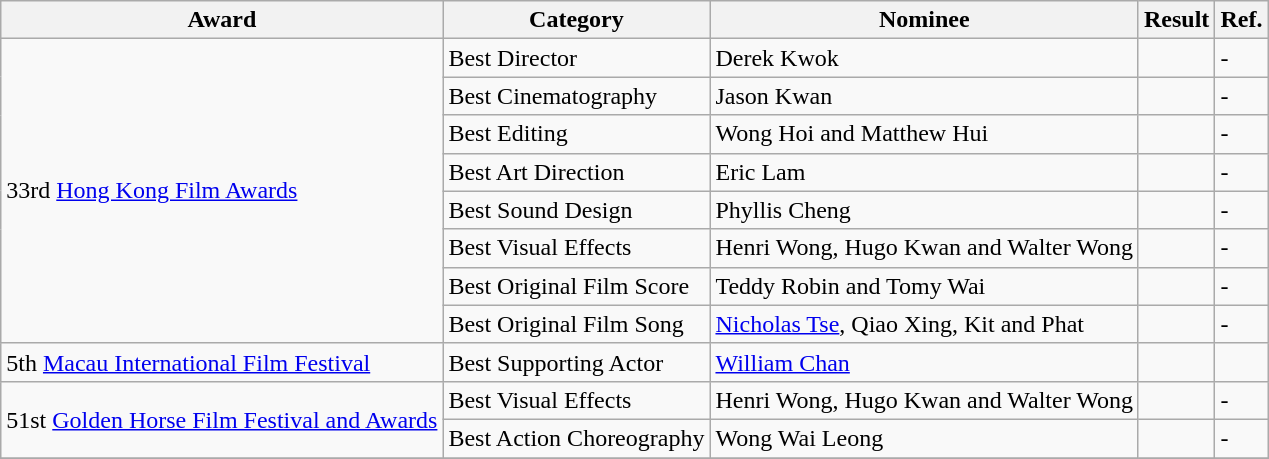<table class=wikitable>
<tr>
<th>Award</th>
<th>Category</th>
<th>Nominee</th>
<th>Result</th>
<th>Ref.</th>
</tr>
<tr>
<td rowspan=8>33rd <a href='#'>Hong Kong Film Awards</a></td>
<td>Best Director</td>
<td>Derek Kwok</td>
<td></td>
<td>-</td>
</tr>
<tr>
<td>Best Cinematography</td>
<td>Jason Kwan</td>
<td></td>
<td>-</td>
</tr>
<tr>
<td>Best Editing</td>
<td>Wong Hoi and Matthew Hui</td>
<td></td>
<td>-</td>
</tr>
<tr>
<td>Best Art Direction</td>
<td>Eric Lam</td>
<td></td>
<td>-</td>
</tr>
<tr>
<td>Best Sound Design</td>
<td>Phyllis Cheng</td>
<td></td>
<td>-</td>
</tr>
<tr>
<td>Best Visual Effects</td>
<td>Henri Wong, Hugo Kwan and Walter Wong</td>
<td></td>
<td>-</td>
</tr>
<tr>
<td>Best Original Film Score</td>
<td>Teddy Robin and Tomy Wai</td>
<td></td>
<td>-</td>
</tr>
<tr>
<td>Best Original Film Song</td>
<td><a href='#'>Nicholas Tse</a>, Qiao Xing, Kit and Phat</td>
<td></td>
<td>-</td>
</tr>
<tr>
<td>5th <a href='#'>Macau International Film Festival</a></td>
<td>Best Supporting Actor</td>
<td><a href='#'>William Chan</a></td>
<td></td>
<td></td>
</tr>
<tr>
<td rowspan=2>51st <a href='#'>Golden Horse Film Festival and Awards</a></td>
<td>Best Visual Effects</td>
<td>Henri Wong, Hugo Kwan and Walter Wong</td>
<td></td>
<td>-</td>
</tr>
<tr>
<td>Best Action Choreography</td>
<td>Wong Wai Leong</td>
<td></td>
<td>-</td>
</tr>
<tr>
</tr>
</table>
